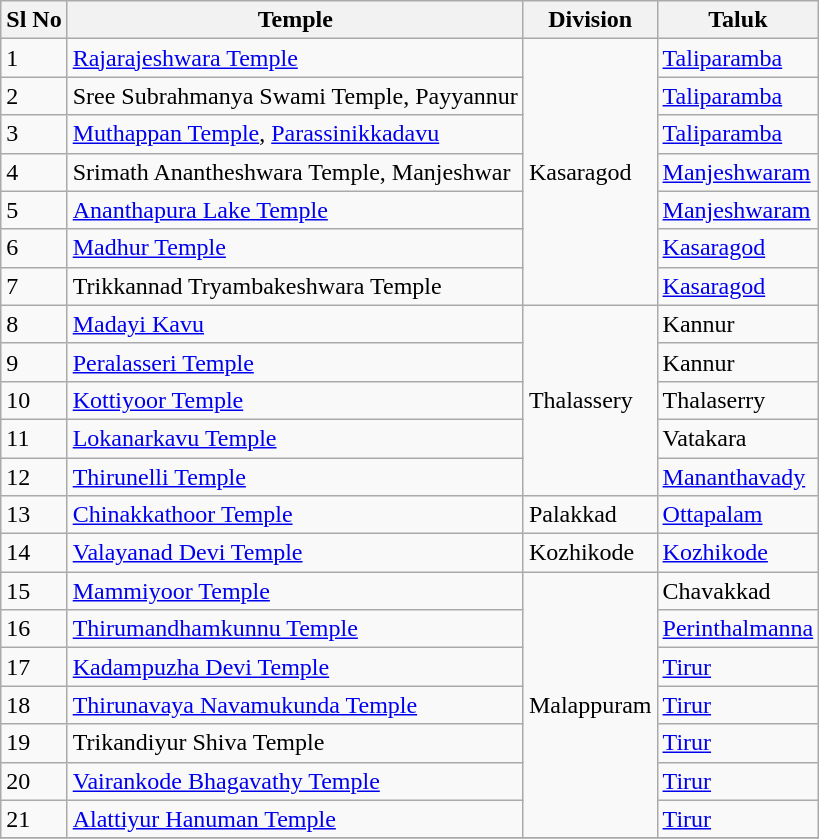<table class="wikitable sortable">
<tr>
<th>Sl No</th>
<th>Temple</th>
<th>Division</th>
<th>Taluk</th>
</tr>
<tr>
<td>1</td>
<td><a href='#'>Rajarajeshwara Temple</a></td>
<td rowspan="7">Kasaragod</td>
<td><a href='#'>Taliparamba</a></td>
</tr>
<tr>
<td>2</td>
<td>Sree Subrahmanya Swami Temple, Payyannur</td>
<td><a href='#'>Taliparamba</a></td>
</tr>
<tr>
<td>3</td>
<td><a href='#'>Muthappan Temple</a>, <a href='#'>Parassinikkadavu</a></td>
<td><a href='#'>Taliparamba</a></td>
</tr>
<tr>
<td>4</td>
<td>Srimath Anantheshwara Temple, Manjeshwar</td>
<td><a href='#'>Manjeshwaram</a></td>
</tr>
<tr>
<td>5</td>
<td><a href='#'>Ananthapura Lake Temple</a></td>
<td><a href='#'>Manjeshwaram</a></td>
</tr>
<tr>
<td>6</td>
<td><a href='#'>Madhur Temple</a></td>
<td><a href='#'>Kasaragod</a></td>
</tr>
<tr>
<td>7</td>
<td>Trikkannad Tryambakeshwara Temple</td>
<td><a href='#'>Kasaragod</a></td>
</tr>
<tr>
<td>8</td>
<td><a href='#'>Madayi Kavu</a></td>
<td rowspan="5">Thalassery</td>
<td>Kannur</td>
</tr>
<tr>
<td>9</td>
<td><a href='#'>Peralasseri Temple</a></td>
<td>Kannur</td>
</tr>
<tr>
<td>10</td>
<td><a href='#'>Kottiyoor Temple</a></td>
<td>Thalaserry</td>
</tr>
<tr>
<td>11</td>
<td><a href='#'>Lokanarkavu Temple</a></td>
<td>Vatakara</td>
</tr>
<tr>
<td>12</td>
<td><a href='#'>Thirunelli Temple</a></td>
<td><a href='#'>Mananthavady</a></td>
</tr>
<tr>
<td>13</td>
<td><a href='#'>Chinakkathoor Temple</a></td>
<td>Palakkad</td>
<td><a href='#'>Ottapalam</a></td>
</tr>
<tr>
<td>14</td>
<td><a href='#'>Valayanad Devi Temple</a></td>
<td>Kozhikode</td>
<td><a href='#'>Kozhikode</a></td>
</tr>
<tr>
<td>15</td>
<td><a href='#'>Mammiyoor Temple</a></td>
<td rowspan="7">Malappuram</td>
<td>Chavakkad</td>
</tr>
<tr>
<td>16</td>
<td><a href='#'>Thirumandhamkunnu Temple</a></td>
<td><a href='#'>Perinthalmanna</a></td>
</tr>
<tr>
<td>17</td>
<td><a href='#'>Kadampuzha Devi Temple</a></td>
<td><a href='#'>Tirur</a></td>
</tr>
<tr>
<td>18</td>
<td><a href='#'>Thirunavaya Navamukunda Temple</a></td>
<td><a href='#'>Tirur</a></td>
</tr>
<tr>
<td>19</td>
<td>Trikandiyur Shiva Temple</td>
<td><a href='#'>Tirur</a></td>
</tr>
<tr>
<td>20</td>
<td><a href='#'>Vairankode Bhagavathy Temple</a></td>
<td><a href='#'>Tirur</a></td>
</tr>
<tr>
<td>21</td>
<td><a href='#'>Alattiyur Hanuman Temple</a></td>
<td><a href='#'>Tirur</a></td>
</tr>
<tr>
</tr>
</table>
